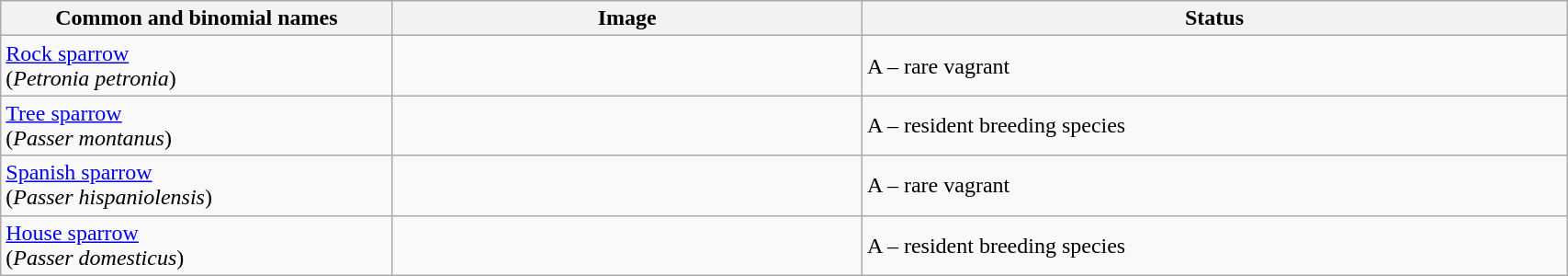<table width=90% class="wikitable">
<tr>
<th width=25%>Common and binomial names</th>
<th width=30%>Image</th>
<th width=45%>Status</th>
</tr>
<tr>
<td><a href='#'>Rock sparrow</a><br>(<em>Petronia petronia</em>)</td>
<td></td>
<td>A – rare vagrant</td>
</tr>
<tr>
<td><a href='#'>Tree sparrow</a><br>(<em>Passer montanus</em>)</td>
<td></td>
<td>A – resident breeding species</td>
</tr>
<tr>
<td><a href='#'>Spanish sparrow</a><br>(<em>Passer hispaniolensis</em>)</td>
<td></td>
<td>A – rare vagrant</td>
</tr>
<tr>
<td><a href='#'>House sparrow</a><br>(<em>Passer domesticus</em>)</td>
<td></td>
<td>A – resident breeding species</td>
</tr>
</table>
